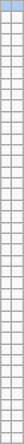<table class="wikitable">
<tr>
<td bgcolor="#ABCDEF"></td>
<td bgcolor="#ABCDEF"></td>
</tr>
<tr>
<td></td>
<td></td>
</tr>
<tr>
<td></td>
<td></td>
</tr>
<tr>
<td></td>
<td></td>
</tr>
<tr>
<td></td>
<td></td>
</tr>
<tr>
<td></td>
<td></td>
</tr>
<tr>
<td></td>
<td></td>
</tr>
<tr>
<td></td>
<td></td>
</tr>
<tr>
<td></td>
<td></td>
</tr>
<tr>
<td></td>
<td></td>
</tr>
<tr>
<td></td>
<td></td>
</tr>
<tr>
<td></td>
<td></td>
</tr>
<tr>
<td></td>
<td></td>
</tr>
<tr>
<td></td>
<td></td>
</tr>
<tr>
<td></td>
<td></td>
</tr>
<tr>
<td></td>
<td></td>
</tr>
<tr>
<td></td>
<td></td>
</tr>
<tr>
<td></td>
<td></td>
</tr>
<tr>
<td></td>
<td></td>
</tr>
<tr>
<td></td>
<td></td>
</tr>
<tr>
<td></td>
<td></td>
</tr>
<tr>
<td></td>
<td></td>
</tr>
<tr>
<td></td>
<td></td>
</tr>
<tr>
<td></td>
<td></td>
</tr>
<tr>
<td></td>
<td></td>
</tr>
<tr>
<td></td>
<td></td>
</tr>
<tr>
<td></td>
<td></td>
</tr>
<tr>
<td></td>
<td></td>
</tr>
<tr>
<td></td>
<td></td>
</tr>
<tr>
<td></td>
<td></td>
</tr>
<tr>
<td></td>
<td></td>
</tr>
<tr>
<td></td>
<td></td>
</tr>
<tr>
<td></td>
<td></td>
</tr>
<tr>
<td></td>
<td></td>
</tr>
<tr>
<td></td>
<td></td>
</tr>
<tr>
<td></td>
<td></td>
</tr>
<tr>
<td></td>
<td></td>
</tr>
<tr>
<td></td>
<td></td>
</tr>
<tr>
<td></td>
<td></td>
</tr>
<tr>
<td></td>
<td></td>
</tr>
</table>
